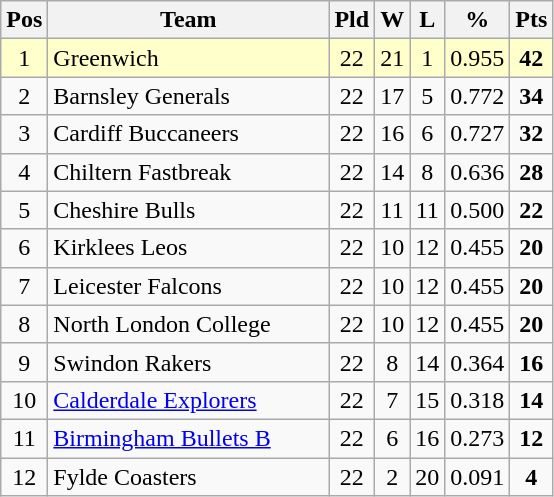<table class="wikitable" style="text-align: center;">
<tr>
<th>Pos</th>
<th scope="col" style="width: 180px;">Team</th>
<th>Pld</th>
<th>W</th>
<th>L</th>
<th>%</th>
<th>Pts</th>
</tr>
<tr style="background: #ffffcc;">
<td>1</td>
<td style="text-align:left;">Greenwich</td>
<td>22</td>
<td>21</td>
<td>1</td>
<td>0.955</td>
<td><strong>42</strong></td>
</tr>
<tr style="background: ;">
<td>2</td>
<td style="text-align:left;">Barnsley Generals</td>
<td>22</td>
<td>17</td>
<td>5</td>
<td>0.772</td>
<td><strong>34</strong></td>
</tr>
<tr style="background: ;">
<td>3</td>
<td style="text-align:left;">Cardiff Buccaneers</td>
<td>22</td>
<td>16</td>
<td>6</td>
<td>0.727</td>
<td><strong>32</strong></td>
</tr>
<tr style="background: ;">
<td>4</td>
<td style="text-align:left;">Chiltern Fastbreak</td>
<td>22</td>
<td>14</td>
<td>8</td>
<td>0.636</td>
<td><strong>28</strong></td>
</tr>
<tr style="background: ;">
<td>5</td>
<td style="text-align:left;">Cheshire Bulls</td>
<td>22</td>
<td>11</td>
<td>11</td>
<td>0.500</td>
<td><strong>22</strong></td>
</tr>
<tr style="background: ;">
<td>6</td>
<td style="text-align:left;">Kirklees Leos</td>
<td>22</td>
<td>10</td>
<td>12</td>
<td>0.455</td>
<td><strong>20</strong></td>
</tr>
<tr style="background: ;">
<td>7</td>
<td style="text-align:left;">Leicester Falcons</td>
<td>22</td>
<td>10</td>
<td>12</td>
<td>0.455</td>
<td><strong>20</strong></td>
</tr>
<tr style="background: ;">
<td>8</td>
<td style="text-align:left;">North London College</td>
<td>22</td>
<td>10</td>
<td>12</td>
<td>0.455</td>
<td><strong>20</strong></td>
</tr>
<tr style="background: ;">
<td>9</td>
<td style="text-align:left;">Swindon Rakers</td>
<td>22</td>
<td>8</td>
<td>14</td>
<td>0.364</td>
<td><strong>16</strong></td>
</tr>
<tr style="background: ;">
<td>10</td>
<td style="text-align:left;"><a href='#'>Calderdale Explorers</a></td>
<td>22</td>
<td>7</td>
<td>15</td>
<td>0.318</td>
<td><strong>14</strong></td>
</tr>
<tr style="background: ;">
<td>11</td>
<td style="text-align:left;"><a href='#'>Birmingham Bullets B</a></td>
<td>22</td>
<td>6</td>
<td>16</td>
<td>0.273</td>
<td><strong>12</strong></td>
</tr>
<tr style="background: ;">
<td>12</td>
<td style="text-align:left;">Fylde Coasters</td>
<td>22</td>
<td>2</td>
<td>20</td>
<td>0.091</td>
<td><strong>4</strong></td>
</tr>
</table>
